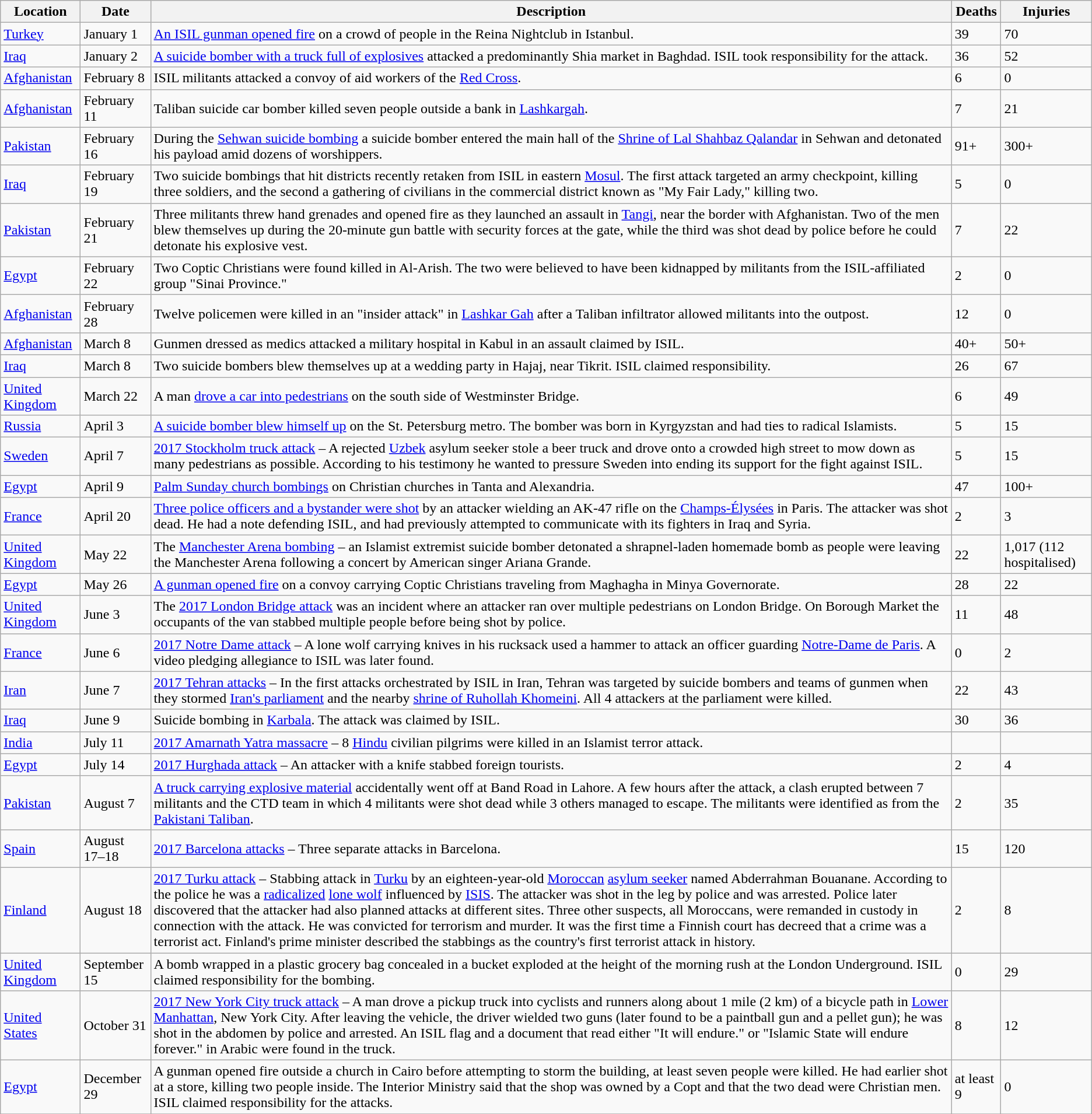<table class="wikitable sortable">
<tr>
<th scope="col">Location</th>
<th scope="col" data-sort-type="date">Date</th>
<th scope="col" class="unsortable">Description</th>
<th scope="col" data-sort-type="number">Deaths</th>
<th scope="col" data-sort-type="number">Injuries</th>
</tr>
<tr>
<td><a href='#'>Turkey</a></td>
<td>January 1</td>
<td><a href='#'>An ISIL gunman opened fire</a> on a crowd of people in the Reina Nightclub in Istanbul.</td>
<td>39</td>
<td>70</td>
</tr>
<tr>
<td><a href='#'>Iraq</a></td>
<td>January 2</td>
<td><a href='#'>A suicide bomber with a truck full of explosives</a> attacked a predominantly Shia market in Baghdad. ISIL took responsibility for the attack.</td>
<td>36</td>
<td>52</td>
</tr>
<tr>
<td><a href='#'>Afghanistan</a></td>
<td>February 8</td>
<td>ISIL militants attacked a convoy of aid workers of the <a href='#'>Red Cross</a>.</td>
<td>6</td>
<td>0</td>
</tr>
<tr>
<td><a href='#'>Afghanistan</a></td>
<td>February 11</td>
<td>Taliban suicide car bomber killed seven people outside a bank in <a href='#'>Lashkargah</a>.</td>
<td>7</td>
<td>21</td>
</tr>
<tr>
<td><a href='#'>Pakistan</a></td>
<td>February 16</td>
<td>During the <a href='#'>Sehwan suicide bombing</a> a suicide bomber entered the main hall of the <a href='#'>Shrine of Lal Shahbaz Qalandar</a> in Sehwan and detonated his payload amid dozens of worshippers.</td>
<td>91+</td>
<td>300+</td>
</tr>
<tr>
<td><a href='#'>Iraq</a></td>
<td>February 19</td>
<td>Two suicide bombings that hit districts recently retaken from ISIL in eastern <a href='#'>Mosul</a>. The first attack targeted an army checkpoint, killing three soldiers, and the second a gathering of civilians in the commercial district known as "My Fair Lady," killing two.</td>
<td>5</td>
<td>0</td>
</tr>
<tr>
<td><a href='#'>Pakistan</a></td>
<td>February 21</td>
<td>Three militants threw hand grenades and opened fire as they launched an assault in <a href='#'>Tangi</a>, near the border with Afghanistan. Two of the men blew themselves up during the 20-minute gun battle with security forces at the gate, while the third was shot dead by police before he could detonate his explosive vest.</td>
<td>7</td>
<td>22</td>
</tr>
<tr>
<td><a href='#'>Egypt</a></td>
<td>February 22</td>
<td>Two Coptic Christians were found killed in Al-Arish. The two were believed to have been kidnapped by militants from the ISIL-affiliated group "Sinai Province."</td>
<td>2</td>
<td>0</td>
</tr>
<tr>
<td><a href='#'>Afghanistan</a></td>
<td>February 28</td>
<td>Twelve policemen were killed in an "insider attack" in <a href='#'>Lashkar Gah</a> after a Taliban infiltrator allowed militants into the outpost.</td>
<td>12</td>
<td>0</td>
</tr>
<tr>
<td><a href='#'>Afghanistan</a></td>
<td>March 8</td>
<td>Gunmen dressed as medics attacked a military hospital in Kabul in an assault claimed by ISIL.</td>
<td>40+</td>
<td>50+</td>
</tr>
<tr>
<td><a href='#'>Iraq</a></td>
<td>March 8</td>
<td>Two suicide bombers blew themselves up at a wedding party in Hajaj, near Tikrit. ISIL claimed responsibility.</td>
<td>26</td>
<td>67</td>
</tr>
<tr>
<td><a href='#'>United Kingdom</a></td>
<td>March 22</td>
<td>A man <a href='#'>drove a car into pedestrians</a> on the south side of Westminster Bridge.</td>
<td>6</td>
<td>49</td>
</tr>
<tr>
<td><a href='#'>Russia</a></td>
<td>April 3</td>
<td><a href='#'>A suicide bomber blew himself up</a> on the St. Petersburg metro. The bomber was born in Kyrgyzstan and had ties to radical Islamists.</td>
<td>5</td>
<td>15</td>
</tr>
<tr>
<td><a href='#'>Sweden</a></td>
<td>April 7</td>
<td><a href='#'>2017 Stockholm truck attack</a> – A rejected <a href='#'>Uzbek</a> asylum seeker stole a beer truck and drove onto a crowded high street to mow down as many pedestrians as possible. According to his testimony he wanted to pressure Sweden into ending its support for the fight against ISIL.</td>
<td>5</td>
<td>15</td>
</tr>
<tr>
<td><a href='#'>Egypt</a></td>
<td>April 9</td>
<td><a href='#'>Palm Sunday church bombings</a> on Christian churches in Tanta and Alexandria.</td>
<td>47</td>
<td>100+</td>
</tr>
<tr>
<td><a href='#'>France</a></td>
<td>April 20</td>
<td><a href='#'>Three police officers and a bystander were shot</a> by an attacker wielding an AK-47 rifle on the <a href='#'>Champs-Élysées</a> in Paris. The attacker was shot dead. He had a note defending ISIL, and had previously attempted to communicate with its fighters in Iraq and Syria.</td>
<td>2</td>
<td>3</td>
</tr>
<tr>
<td><a href='#'>United Kingdom</a></td>
<td>May 22</td>
<td>The <a href='#'>Manchester Arena bombing</a> – an Islamist extremist suicide bomber detonated a shrapnel-laden homemade bomb as people were leaving the Manchester Arena following a concert by American singer Ariana Grande.</td>
<td>22</td>
<td>1,017 (112 hospitalised)</td>
</tr>
<tr>
<td><a href='#'>Egypt</a></td>
<td>May 26</td>
<td><a href='#'>A gunman opened fire</a> on a convoy carrying Coptic Christians traveling from Maghagha in Minya Governorate.</td>
<td>28</td>
<td>22</td>
</tr>
<tr>
<td><a href='#'>United Kingdom</a></td>
<td>June 3</td>
<td>The <a href='#'>2017 London Bridge attack</a> was an incident where an attacker ran over multiple pedestrians on London Bridge. On Borough Market the occupants of the van stabbed multiple people before being shot by police.</td>
<td>11</td>
<td>48</td>
</tr>
<tr>
<td><a href='#'>France</a></td>
<td>June 6</td>
<td><a href='#'>2017 Notre Dame attack</a> – A lone wolf carrying knives in his rucksack used a hammer to attack an officer guarding <a href='#'>Notre-Dame de Paris</a>. A video pledging allegiance to ISIL was later found.</td>
<td>0</td>
<td>2</td>
</tr>
<tr>
<td><a href='#'>Iran</a></td>
<td>June 7</td>
<td><a href='#'>2017 Tehran attacks</a> – In the first attacks orchestrated by ISIL in Iran, Tehran was targeted by suicide bombers and teams of gunmen when they stormed <a href='#'>Iran's parliament</a> and the nearby <a href='#'>shrine of Ruhollah Khomeini</a>. All 4 attackers at the parliament were killed.</td>
<td>22</td>
<td>43</td>
</tr>
<tr>
<td><a href='#'>Iraq</a></td>
<td>June 9</td>
<td>Suicide bombing in <a href='#'>Karbala</a>. The attack was claimed by ISIL.</td>
<td>30</td>
<td>36</td>
</tr>
<tr>
<td><a href='#'>India</a></td>
<td>July 11</td>
<td><a href='#'>2017 Amarnath Yatra massacre</a> – 8 <a href='#'>Hindu</a> civilian pilgrims were killed in an Islamist terror attack.</td>
<td></td>
<td></td>
</tr>
<tr>
<td><a href='#'>Egypt</a></td>
<td>July 14</td>
<td><a href='#'>2017 Hurghada attack</a> – An attacker with a knife stabbed foreign tourists.</td>
<td>2</td>
<td>4</td>
</tr>
<tr>
<td><a href='#'>Pakistan</a></td>
<td>August 7</td>
<td><a href='#'>A truck carrying explosive material</a> accidentally went off at Band Road in Lahore. A few hours after the attack, a clash erupted between 7 militants and the CTD team in which 4 militants were shot dead while 3 others managed to escape. The militants were identified as from the <a href='#'>Pakistani Taliban</a>.</td>
<td>2</td>
<td>35</td>
</tr>
<tr>
<td><a href='#'>Spain</a></td>
<td>August 17–18</td>
<td><a href='#'>2017 Barcelona attacks</a> – Three separate attacks in Barcelona.</td>
<td>15</td>
<td>120</td>
</tr>
<tr>
<td><a href='#'>Finland</a></td>
<td>August 18</td>
<td><a href='#'>2017 Turku attack</a> – Stabbing attack in <a href='#'>Turku</a> by an eighteen-year-old <a href='#'>Moroccan</a> <a href='#'>asylum seeker</a> named Abderrahman Bouanane. According to the police he was a <a href='#'>radicalized</a> <a href='#'>lone wolf</a> influenced by <a href='#'>ISIS</a>. The attacker was shot in the leg by police and was arrested. Police later discovered that the attacker had also planned attacks at different sites. Three other suspects, all Moroccans, were remanded in custody in connection with the attack. He was convicted for terrorism and murder. It was the first time a Finnish court has decreed that a crime was a terrorist act. Finland's prime minister described the stabbings as the country's first terrorist attack in history.</td>
<td>2</td>
<td>8</td>
</tr>
<tr>
<td><a href='#'>United Kingdom</a></td>
<td>September 15</td>
<td>A bomb wrapped in a plastic grocery bag concealed in a bucket exploded at the height of the morning rush at the London Underground. ISIL claimed responsibility for the bombing.</td>
<td>0</td>
<td>29</td>
</tr>
<tr>
<td><a href='#'>United States</a></td>
<td>October 31</td>
<td><a href='#'>2017 New York City truck attack</a> – A man drove a pickup truck into cyclists and runners along about 1 mile (2 km) of a bicycle path in <a href='#'>Lower Manhattan</a>, New York City. After leaving the vehicle, the driver wielded two guns (later found to be a paintball gun and a pellet gun); he was shot in the abdomen by police and arrested. An ISIL flag and a document that read either "It will endure." or "Islamic State will endure forever." in Arabic were found in the truck.</td>
<td>8</td>
<td>12</td>
</tr>
<tr>
<td><a href='#'>Egypt</a></td>
<td>December 29</td>
<td>A gunman opened fire outside a church in Cairo before attempting to storm the building, at least seven people were killed. He had earlier shot at a store, killing two people inside. The Interior Ministry said that the shop was owned by a Copt and that the two dead were Christian men. ISIL claimed responsibility for the attacks.</td>
<td>at least 9</td>
<td>0</td>
</tr>
<tr>
</tr>
</table>
